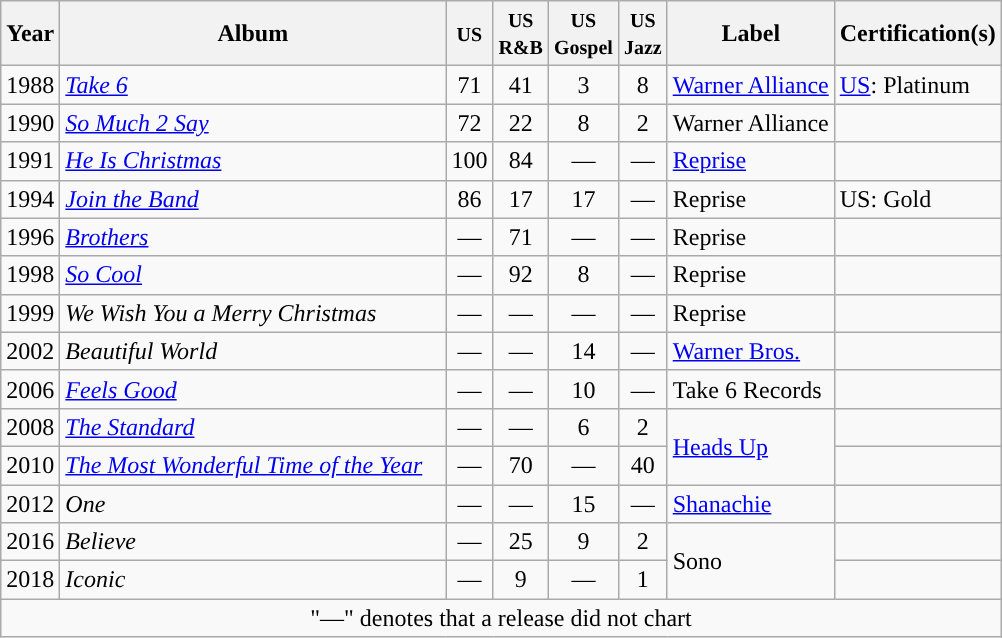<table class="wikitable" style="text-align:left;">
<tr>
<th>Year</th>
<th style="width:250px;">Album</th>
<th style="text-align:center;"><small>US</small></th>
<th style="text-align:center;"><small>US<br>R&B</small></th>
<th style="text-align:center;"><small>US<br>Gospel</small></th>
<th style="text-align:center;"><small>US<br>Jazz</small></th>
<th>Label</th>
<th>Certification(s)</th>
</tr>
<tr>
<td>1988</td>
<td><em><a href='#'>Take 6</a></em></td>
<td style="text-align:center;">71</td>
<td style="text-align:center;">41</td>
<td style="text-align:center;">3</td>
<td style="text-align:center;">8</td>
<td style="text-align:left;"><a href='#'>Warner Alliance</a></td>
<td><a href='#'>US</a>: Platinum</td>
</tr>
<tr>
<td>1990</td>
<td><em><a href='#'>So Much 2 Say</a></em></td>
<td style="text-align:center;">72</td>
<td style="text-align:center;">22</td>
<td style="text-align:center;">8</td>
<td style="text-align:center;">2</td>
<td style="text-align:left;">Warner Alliance</td>
<td></td>
</tr>
<tr>
<td>1991</td>
<td><em><a href='#'>He Is Christmas</a></em></td>
<td style="text-align:center;">100</td>
<td style="text-align:center;">84</td>
<td style="text-align:center;">—</td>
<td style="text-align:center;">—</td>
<td style="text-align:left;"><a href='#'>Reprise</a></td>
<td></td>
</tr>
<tr>
<td>1994</td>
<td><em><a href='#'>Join the Band</a></em></td>
<td style="text-align:center;">86</td>
<td style="text-align:center;">17</td>
<td style="text-align:center;">17</td>
<td style="text-align:center;">—</td>
<td style="text-align:left;">Reprise</td>
<td>US: Gold</td>
</tr>
<tr>
<td>1996</td>
<td><em><a href='#'>Brothers</a></em></td>
<td style="text-align:center;">—</td>
<td style="text-align:center;">71</td>
<td style="text-align:center;">—</td>
<td style="text-align:center;">—</td>
<td style="text-align:left;">Reprise</td>
<td></td>
</tr>
<tr>
<td>1998</td>
<td><em><a href='#'>So Cool</a></em></td>
<td style="text-align:center;">—</td>
<td style="text-align:center;">92</td>
<td style="text-align:center;">8</td>
<td style="text-align:center;">—</td>
<td style="text-align:left;">Reprise</td>
<td></td>
</tr>
<tr>
<td>1999</td>
<td><em>We Wish You a Merry Christmas</em></td>
<td style="text-align:center;">—</td>
<td style="text-align:center;">—</td>
<td style="text-align:center;">—</td>
<td style="text-align:center;">—</td>
<td style="text-align:left;">Reprise</td>
<td></td>
</tr>
<tr>
<td>2002</td>
<td><em>Beautiful World</em></td>
<td style="text-align:center;">—</td>
<td style="text-align:center;">—</td>
<td style="text-align:center;">14</td>
<td style="text-align:center;">—</td>
<td style="text-align:left;"><a href='#'>Warner Bros.</a></td>
<td></td>
</tr>
<tr>
<td>2006</td>
<td><em><a href='#'>Feels Good</a></em></td>
<td style="text-align:center;">—</td>
<td style="text-align:center;">—</td>
<td style="text-align:center;">10</td>
<td style="text-align:center;">—</td>
<td style="text-align:left;">Take 6 Records</td>
<td></td>
</tr>
<tr>
<td>2008</td>
<td><em><a href='#'>The Standard</a></em></td>
<td style="text-align:center;">—</td>
<td style="text-align:center;">—</td>
<td style="text-align:center;">6</td>
<td style="text-align:center;">2</td>
<td rowspan="2"><a href='#'>Heads Up</a></td>
<td></td>
</tr>
<tr>
<td>2010</td>
<td><em><a href='#'>The Most Wonderful Time of the Year</a></em></td>
<td style="text-align:center;">—</td>
<td style="text-align:center;">70</td>
<td style="text-align:center;">—</td>
<td style="text-align:center;">40</td>
<td></td>
</tr>
<tr>
<td>2012</td>
<td><em>One</em></td>
<td style="text-align:center;">—</td>
<td style="text-align:center;">—</td>
<td style="text-align:center;">15</td>
<td style="text-align:center;">—</td>
<td style="text-align:left;"><a href='#'>Shanachie</a></td>
<td></td>
</tr>
<tr>
<td>2016</td>
<td><em>Believe</em></td>
<td style="text-align:center;">—</td>
<td style="text-align:center;">25</td>
<td style="text-align:center;">9</td>
<td style="text-align:center;">2</td>
<td rowspan="2">Sono</td>
<td></td>
</tr>
<tr>
<td>2018</td>
<td><em>Iconic</em></td>
<td style="text-align:center;">—</td>
<td style="text-align:center;">9</td>
<td style="text-align:center;">—</td>
<td style="text-align:center;">1</td>
<td></td>
</tr>
<tr>
<td colspan="8" style="text-align:center;">"—" denotes that a release did not chart</td>
</tr>
</table>
